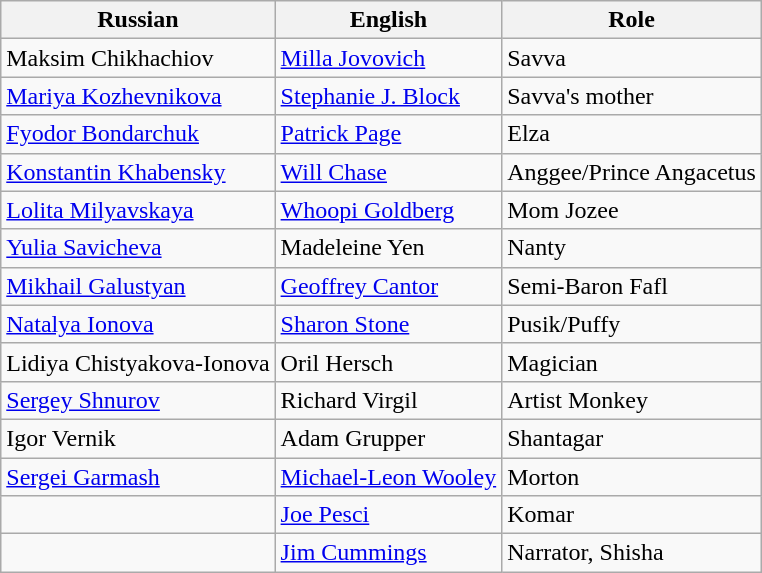<table class="wikitable">
<tr>
<th>Russian</th>
<th>English</th>
<th>Role</th>
</tr>
<tr>
<td>Maksim Chikhachiov</td>
<td><a href='#'>Milla Jovovich</a></td>
<td>Savva</td>
</tr>
<tr>
<td><a href='#'>Mariya Kozhevnikova</a></td>
<td><a href='#'>Stephanie J. Block</a></td>
<td>Savva's mother</td>
</tr>
<tr>
<td><a href='#'>Fyodor Bondarchuk</a></td>
<td><a href='#'>Patrick Page</a></td>
<td>Elza</td>
</tr>
<tr>
<td><a href='#'>Konstantin Khabensky</a></td>
<td><a href='#'>Will Chase</a></td>
<td>Anggee/Prince Angacetus</td>
</tr>
<tr>
<td><a href='#'>Lolita Milyavskaya</a></td>
<td><a href='#'>Whoopi Goldberg</a></td>
<td>Mom Jozee</td>
</tr>
<tr>
<td><a href='#'>Yulia Savicheva</a></td>
<td>Madeleine Yen</td>
<td>Nanty</td>
</tr>
<tr>
<td><a href='#'>Mikhail Galustyan</a></td>
<td><a href='#'>Geoffrey Cantor</a></td>
<td>Semi-Baron Fafl</td>
</tr>
<tr>
<td><a href='#'>Natalya Ionova</a></td>
<td><a href='#'>Sharon Stone</a></td>
<td>Pusik/Puffy</td>
</tr>
<tr>
<td>Lidiya Chistyakova-Ionova</td>
<td>Oril Hersch</td>
<td>Magician</td>
</tr>
<tr>
<td><a href='#'>Sergey Shnurov</a></td>
<td>Richard Virgil</td>
<td>Artist Monkey</td>
</tr>
<tr>
<td>Igor Vernik</td>
<td>Adam Grupper</td>
<td>Shantagar</td>
</tr>
<tr>
<td><a href='#'>Sergei Garmash</a></td>
<td><a href='#'>Michael-Leon Wooley</a></td>
<td>Morton</td>
</tr>
<tr>
<td></td>
<td><a href='#'>Joe Pesci</a></td>
<td>Komar</td>
</tr>
<tr>
<td></td>
<td><a href='#'>Jim Cummings</a></td>
<td>Narrator, Shisha</td>
</tr>
</table>
